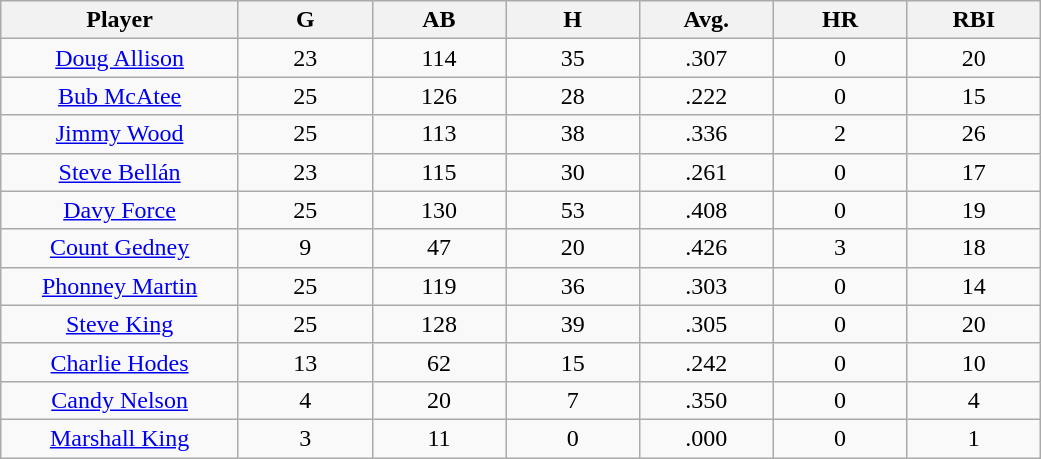<table class="wikitable sortable">
<tr>
<th bgcolor="#DDDDFF" width="16%">Player</th>
<th bgcolor="#DDDDFF" width="9%">G</th>
<th bgcolor="#DDDDFF" width="9%">AB</th>
<th bgcolor="#DDDDFF" width="9%">H</th>
<th bgcolor="#DDDDFF" width="9%">Avg.</th>
<th bgcolor="#DDDDFF" width="9%">HR</th>
<th bgcolor="#DDDDFF" width="9%">RBI</th>
</tr>
<tr align=center>
<td><a href='#'>Doug Allison</a></td>
<td>23</td>
<td>114</td>
<td>35</td>
<td>.307</td>
<td>0</td>
<td>20</td>
</tr>
<tr align=center>
<td><a href='#'>Bub McAtee</a></td>
<td>25</td>
<td>126</td>
<td>28</td>
<td>.222</td>
<td>0</td>
<td>15</td>
</tr>
<tr align=center>
<td><a href='#'>Jimmy Wood</a></td>
<td>25</td>
<td>113</td>
<td>38</td>
<td>.336</td>
<td>2</td>
<td>26</td>
</tr>
<tr align=center>
<td><a href='#'>Steve Bellán</a></td>
<td>23</td>
<td>115</td>
<td>30</td>
<td>.261</td>
<td>0</td>
<td>17</td>
</tr>
<tr align=center>
<td><a href='#'>Davy Force</a></td>
<td>25</td>
<td>130</td>
<td>53</td>
<td>.408</td>
<td>0</td>
<td>19</td>
</tr>
<tr align=center>
<td><a href='#'>Count Gedney</a></td>
<td>9</td>
<td>47</td>
<td>20</td>
<td>.426</td>
<td>3</td>
<td>18</td>
</tr>
<tr align=center>
<td><a href='#'>Phonney Martin</a></td>
<td>25</td>
<td>119</td>
<td>36</td>
<td>.303</td>
<td>0</td>
<td>14</td>
</tr>
<tr align=center>
<td><a href='#'>Steve King</a></td>
<td>25</td>
<td>128</td>
<td>39</td>
<td>.305</td>
<td>0</td>
<td>20</td>
</tr>
<tr align=center>
<td><a href='#'>Charlie Hodes</a></td>
<td>13</td>
<td>62</td>
<td>15</td>
<td>.242</td>
<td>0</td>
<td>10</td>
</tr>
<tr align=center>
<td><a href='#'>Candy Nelson</a></td>
<td>4</td>
<td>20</td>
<td>7</td>
<td>.350</td>
<td>0</td>
<td>4</td>
</tr>
<tr align=center>
<td><a href='#'>Marshall King</a></td>
<td>3</td>
<td>11</td>
<td>0</td>
<td>.000</td>
<td>0</td>
<td>1</td>
</tr>
</table>
